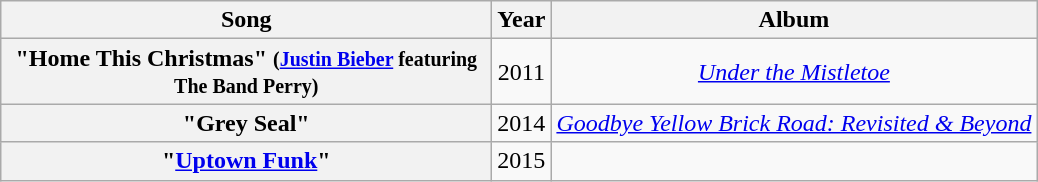<table class="wikitable plainrowheaders" style="text-align:center;">
<tr>
<th style="width:20em;">Song</th>
<th>Year</th>
<th>Album</th>
</tr>
<tr>
<th scope="row">"Home This Christmas" <small>(<a href='#'>Justin Bieber</a> featuring The Band Perry)</small></th>
<td>2011</td>
<td><em><a href='#'>Under the Mistletoe</a></em></td>
</tr>
<tr>
<th scope="row">"Grey Seal"</th>
<td>2014</td>
<td><em><a href='#'>Goodbye Yellow Brick Road: Revisited & Beyond</a></em></td>
</tr>
<tr>
<th scope="row">"<a href='#'>Uptown Funk</a>" </th>
<td>2015</td>
<td></td>
</tr>
</table>
